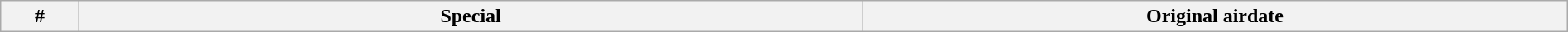<table class="wikitable" style="width:100%;">
<tr>
<th width="5%">#</th>
<th width="50%">Special</th>
<th width="45%">Original airdate<br></th>
</tr>
</table>
